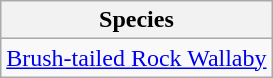<table class="wikitable">
<tr>
<th>Species</th>
</tr>
<tr>
<td><a href='#'>Brush-tailed Rock Wallaby</a></td>
</tr>
</table>
